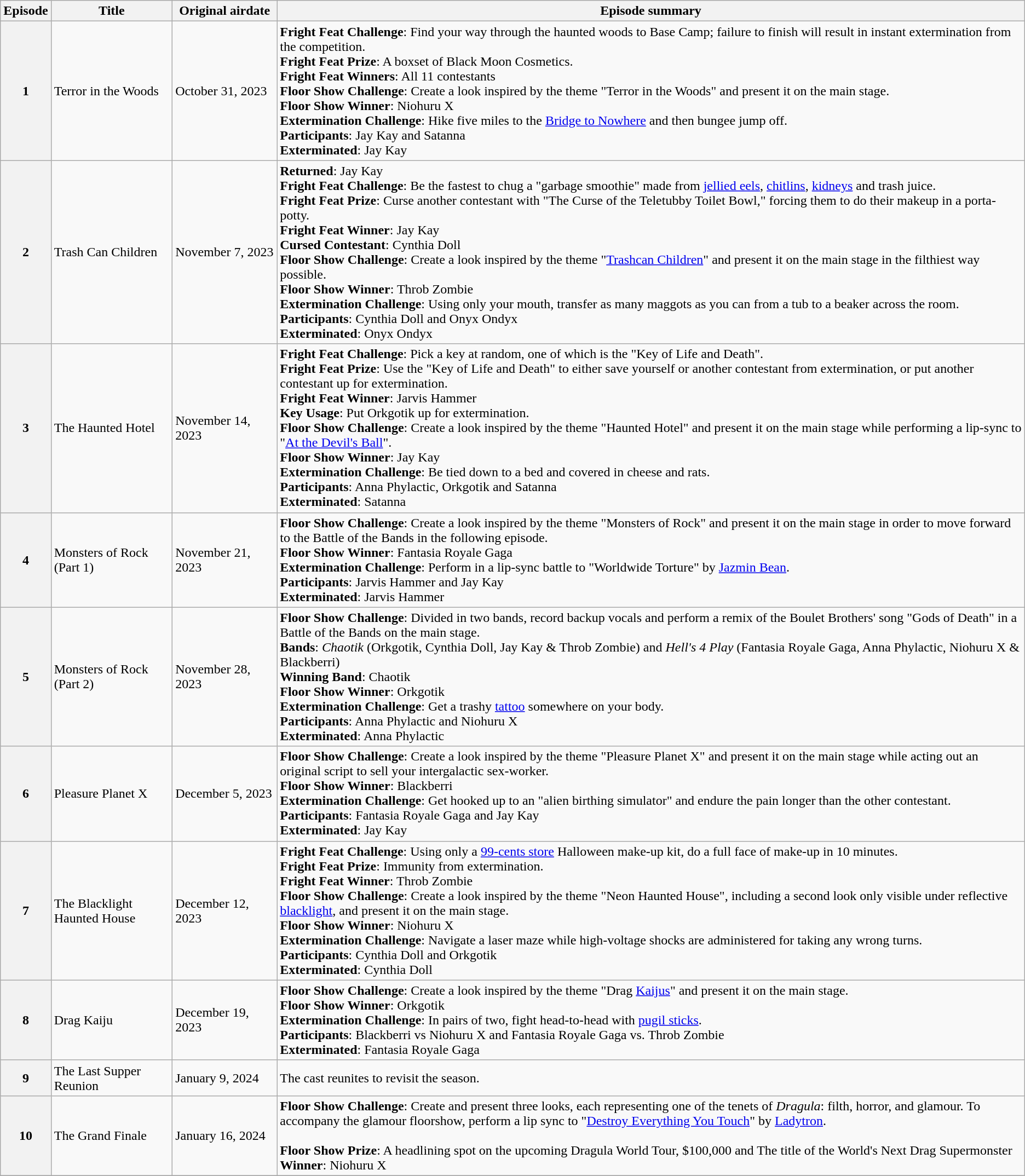<table class="wikitable">
<tr>
<th nowrap>Episode</th>
<th nowrap>Title</th>
<th nowrap>Original airdate</th>
<th nowrap>Episode summary</th>
</tr>
<tr>
<th>1</th>
<td>Terror in the Woods</td>
<td>October 31, 2023</td>
<td><strong>Fright Feat Challenge</strong>: Find your way through the haunted woods to Base Camp; failure to finish will result in instant extermination from the competition.<br><strong>Fright Feat Prize</strong>: A boxset of Black Moon Cosmetics.<br><span><strong>Fright Feat Winners</strong>: All 11 contestants</span><br><strong>Floor Show Challenge</strong>: Create a look inspired by the theme "Terror in the Woods" and present it on the main stage.<br><span><strong>Floor Show Winner</strong>: Niohuru X</span><br><strong>Extermination Challenge</strong>: Hike five miles to the <a href='#'>Bridge to Nowhere</a> and then bungee jump off.<br>
<strong>Participants</strong>: Jay Kay and Satanna<br>
<span><strong>Exterminated</strong>: Jay Kay</span></td>
</tr>
<tr>
<th>2</th>
<td>Trash Can Children</td>
<td>November 7, 2023</td>
<td><strong>Returned</strong>: Jay Kay<br><strong>Fright Feat Challenge</strong>: Be the fastest to chug a "garbage smoothie" made from <a href='#'>jellied eels</a>, <a href='#'>chitlins</a>, <a href='#'>kidneys</a> and trash juice.<br><strong>Fright Feat Prize</strong>: Curse another contestant with "The Curse of the Teletubby Toilet Bowl," forcing them to do their makeup in a porta-potty.<br><span><strong>Fright Feat Winner</strong>: Jay Kay</span><br><span><strong>Cursed Contestant</strong>: Cynthia Doll</span><br><strong>Floor Show Challenge</strong>: Create a look inspired by the theme "<a href='#'>Trashcan Children</a>" and present it on the main stage in the filthiest way possible.<br><span><strong>Floor Show Winner</strong>: Throb Zombie</span><br><strong>Extermination Challenge</strong>: Using only your mouth, transfer as many maggots as you can from a tub to a beaker across the room.<br>
<strong>Participants</strong>: Cynthia Doll and Onyx Ondyx<br>
<span><strong>Exterminated</strong>: Onyx Ondyx</span></td>
</tr>
<tr>
<th>3</th>
<td>The Haunted Hotel</td>
<td>November 14, 2023</td>
<td><strong>Fright Feat Challenge</strong>: Pick a key at random, one of which is the "Key of Life and Death".<br><strong>Fright Feat Prize</strong>: Use the "Key of Life and Death" to either save yourself or another contestant from extermination, or put another contestant up for extermination.<br><span><strong>Fright Feat Winner</strong>: Jarvis Hammer</span><br><span><strong>Key Usage</strong>: Put Orkgotik up for extermination.</span><br><strong>Floor Show Challenge</strong>: Create a look inspired by the theme "Haunted Hotel" and present it on the main stage while performing a lip-sync to "<a href='#'>At the Devil's Ball</a>".<br><span><strong>Floor Show Winner</strong>: Jay Kay</span><br><strong>Extermination Challenge</strong>: Be tied down to a bed and covered in cheese and rats.<br>
<strong>Participants</strong>: Anna Phylactic, Orkgotik and Satanna<br>
<span><strong>Exterminated</strong>: Satanna</span></td>
</tr>
<tr>
<th>4</th>
<td>Monsters of Rock (Part 1)</td>
<td>November 21, 2023</td>
<td><strong>Floor Show Challenge</strong>: Create a look inspired by the theme "Monsters of Rock" and present it on the main stage in order to move forward to the Battle of the Bands in the following episode.<br><span><strong>Floor Show Winner</strong>: Fantasia Royale Gaga</span><br><strong>Extermination Challenge</strong>: Perform in a lip-sync battle to "Worldwide Torture" by <a href='#'>Jazmin Bean</a>.<br>
<strong>Participants</strong>: Jarvis Hammer and Jay Kay<br><span><strong>Exterminated</strong>: Jarvis Hammer</span></td>
</tr>
<tr>
<th>5</th>
<td>Monsters of Rock (Part 2)</td>
<td>November 28, 2023</td>
<td><strong>Floor Show Challenge</strong>: Divided in two bands, record backup vocals and perform a remix of the Boulet Brothers' song "Gods of Death" in a Battle of the Bands on the main stage.<br><strong>Bands</strong>: <em>Chaotik</em> (Orkgotik, Cynthia Doll, Jay Kay & Throb Zombie) and <em>Hell's 4 Play</em> (Fantasia Royale Gaga, Anna Phylactic, Niohuru X & Blackberri)<br><span><strong>Winning Band</strong>: Chaotik</span><br><span><strong>Floor Show Winner</strong>: Orkgotik</span><br><strong>Extermination Challenge</strong>: Get a trashy <a href='#'>tattoo</a> somewhere on your body.<br>
<strong>Participants</strong>: Anna Phylactic and Niohuru X<br><span><strong>Exterminated</strong>: Anna Phylactic</span></td>
</tr>
<tr>
<th>6</th>
<td>Pleasure Planet X</td>
<td>December 5, 2023</td>
<td><strong>Floor Show Challenge</strong>: Create a look inspired by the theme "Pleasure Planet X" and present it on the main stage while acting out an original script to sell your intergalactic sex-worker.<br><span><strong>Floor Show Winner</strong>: Blackberri</span><br><strong>Extermination Challenge</strong>: Get hooked up to an "alien birthing simulator" and endure the pain longer than the other contestant.<br>
<strong>Participants</strong>: Fantasia Royale Gaga and Jay Kay<br><span><strong>Exterminated</strong>: Jay Kay</span></td>
</tr>
<tr>
<th>7</th>
<td>The Blacklight Haunted House</td>
<td>December 12, 2023</td>
<td><strong>Fright Feat Challenge</strong>: Using only a <a href='#'>99-cents store</a> Halloween make-up kit, do a full face of make-up in 10 minutes.<br><strong>Fright Feat Prize</strong>: Immunity from extermination.<br><span><strong>Fright Feat Winner</strong>: Throb Zombie</span><br><strong>Floor Show Challenge</strong>: Create a look inspired by the theme "Neon Haunted House", including a second look only visible under reflective <a href='#'>blacklight</a>, and present it on the main stage.<br><span><strong>Floor Show Winner</strong>: Niohuru X</span><br><strong>Extermination Challenge</strong>: Navigate a laser maze while high-voltage shocks are administered for taking any wrong turns.<br>
<strong>Participants</strong>: Cynthia Doll and Orkgotik<br>
<span><strong>Exterminated</strong>: Cynthia Doll</span></td>
</tr>
<tr>
<th>8</th>
<td>Drag Kaiju</td>
<td>December 19, 2023</td>
<td><strong>Floor Show Challenge</strong>: Create a look inspired by the theme "Drag <a href='#'>Kaijus</a>" and present it on the main stage.<br><span><strong>Floor Show Winner</strong>: Orkgotik</span><br><strong>Extermination Challenge</strong>: In pairs of two, fight head-to-head with <a href='#'>pugil sticks</a>.<br>
<strong>Participants</strong>: Blackberri vs Niohuru X and Fantasia Royale Gaga vs. Throb Zombie<br>
<span><strong>Exterminated</strong>: Fantasia Royale Gaga</span></td>
</tr>
<tr>
<th>9</th>
<td>The Last Supper Reunion</td>
<td>January 9, 2024</td>
<td>The cast reunites to revisit the season.</td>
</tr>
<tr>
<th>10</th>
<td>The Grand Finale</td>
<td>January 16, 2024</td>
<td><strong>Floor Show Challenge</strong>: Create and present three looks, each representing one of the tenets of <em>Dragula</em>: filth, horror, and glamour. To accompany the glamour floorshow, perform a lip sync to "<a href='#'>Destroy Everything You Touch</a>" by <a href='#'>Ladytron</a>.<br><br><strong>Floor Show Prize</strong>: A headlining spot on the upcoming Dragula World Tour, $100,000 and The title of the World's Next Drag Supermonster <br>
<span><strong>Winner</strong>: Niohuru X</span></td>
</tr>
<tr>
</tr>
</table>
